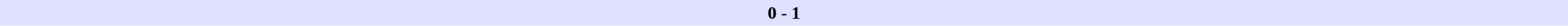<table border=0 cellspacing=0 cellpadding=2 style=font-size:90% width=100%>
<tr bgcolor=#e0e0ff>
<td align=right width=40%></td>
<th>0 - 1</th>
<td align=left width=40%></td>
</tr>
</table>
